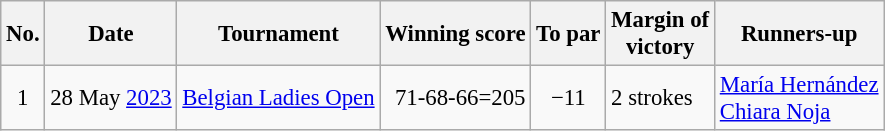<table class="wikitable " style="font-size:95%;">
<tr>
<th>No.</th>
<th>Date</th>
<th>Tournament</th>
<th>Winning score</th>
<th>To par</th>
<th>Margin of<br>victory</th>
<th>Runners-up</th>
</tr>
<tr>
<td align=center>1</td>
<td align=right>28 May <a href='#'>2023</a></td>
<td><a href='#'>Belgian Ladies Open</a></td>
<td align=right>71-68-66=205</td>
<td align=center>−11</td>
<td>2 strokes</td>
<td> <a href='#'>María Hernández</a><br> <a href='#'>Chiara Noja</a></td>
</tr>
</table>
